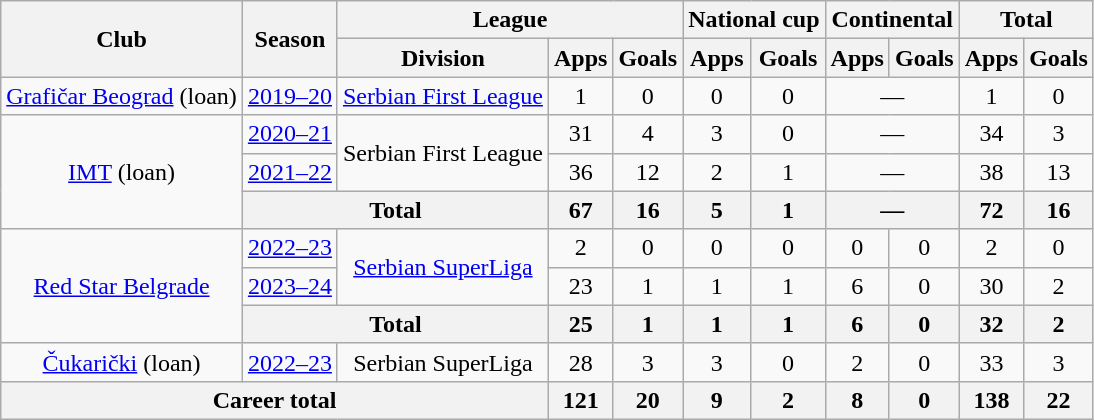<table class="wikitable" style="text-align: center">
<tr>
<th rowspan="2">Club</th>
<th rowspan="2">Season</th>
<th colspan="3">League</th>
<th colspan="2">National cup</th>
<th colspan="2">Continental</th>
<th colspan="2">Total</th>
</tr>
<tr>
<th>Division</th>
<th>Apps</th>
<th>Goals</th>
<th>Apps</th>
<th>Goals</th>
<th>Apps</th>
<th>Goals</th>
<th>Apps</th>
<th>Goals</th>
</tr>
<tr>
<td><a href='#'>Grafičar Beograd</a> (loan)</td>
<td><a href='#'>2019–20</a></td>
<td><a href='#'>Serbian First League</a></td>
<td>1</td>
<td>0</td>
<td>0</td>
<td>0</td>
<td colspan="2">—</td>
<td>1</td>
<td>0</td>
</tr>
<tr>
<td rowspan=3><a href='#'>IMT</a> (loan)</td>
<td><a href='#'>2020–21</a></td>
<td rowspan=2>Serbian First League</td>
<td>31</td>
<td>4</td>
<td>3</td>
<td>0</td>
<td colspan="2">—</td>
<td>34</td>
<td>3</td>
</tr>
<tr>
<td><a href='#'>2021–22</a></td>
<td>36</td>
<td>12</td>
<td>2</td>
<td>1</td>
<td colspan="2">—</td>
<td>38</td>
<td>13</td>
</tr>
<tr>
<th colspan="2">Total</th>
<th>67</th>
<th>16</th>
<th>5</th>
<th>1</th>
<th colspan="2">—</th>
<th>72</th>
<th>16</th>
</tr>
<tr>
<td rowspan='3'><a href='#'>Red Star Belgrade</a></td>
<td><a href='#'>2022–23</a></td>
<td rowspan='2'><a href='#'>Serbian SuperLiga</a></td>
<td>2</td>
<td>0</td>
<td>0</td>
<td>0</td>
<td>0</td>
<td>0</td>
<td>2</td>
<td>0</td>
</tr>
<tr>
<td><a href='#'>2023–24</a></td>
<td>23</td>
<td>1</td>
<td>1</td>
<td>1</td>
<td>6</td>
<td>0</td>
<td>30</td>
<td>2</td>
</tr>
<tr>
<th colspan="2">Total</th>
<th>25</th>
<th>1</th>
<th>1</th>
<th>1</th>
<th>6</th>
<th>0</th>
<th>32</th>
<th>2</th>
</tr>
<tr>
<td><a href='#'>Čukarički</a> (loan)</td>
<td><a href='#'>2022–23</a></td>
<td>Serbian SuperLiga</td>
<td>28</td>
<td>3</td>
<td>3</td>
<td>0</td>
<td>2</td>
<td>0</td>
<td>33</td>
<td>3</td>
</tr>
<tr>
<th colspan="3">Career total</th>
<th>121</th>
<th>20</th>
<th>9</th>
<th>2</th>
<th>8</th>
<th>0</th>
<th>138</th>
<th>22</th>
</tr>
</table>
